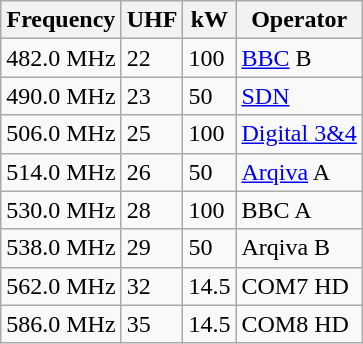<table class="wikitable sortable">
<tr>
<th>Frequency</th>
<th>UHF</th>
<th>kW</th>
<th>Operator</th>
</tr>
<tr>
<td>482.0 MHz</td>
<td>22</td>
<td>100</td>
<td><a href='#'>BBC</a> B</td>
</tr>
<tr>
<td>490.0 MHz</td>
<td>23</td>
<td>50</td>
<td><a href='#'>SDN</a></td>
</tr>
<tr>
<td>506.0 MHz</td>
<td>25</td>
<td>100</td>
<td><a href='#'>Digital 3&4</a></td>
</tr>
<tr>
<td>514.0 MHz</td>
<td>26</td>
<td>50</td>
<td><a href='#'>Arqiva</a> A</td>
</tr>
<tr>
<td>530.0 MHz</td>
<td>28</td>
<td>100</td>
<td>BBC A</td>
</tr>
<tr>
<td>538.0 MHz</td>
<td>29</td>
<td>50</td>
<td>Arqiva B</td>
</tr>
<tr>
<td>562.0 MHz</td>
<td>32</td>
<td>14.5</td>
<td>COM7 HD</td>
</tr>
<tr>
<td>586.0 MHz</td>
<td>35</td>
<td>14.5</td>
<td>COM8 HD</td>
</tr>
</table>
